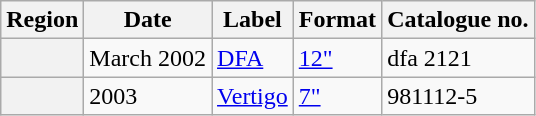<table class="wikitable plainrowheaders">
<tr>
<th scope="col">Region</th>
<th scope="col">Date</th>
<th scope="col">Label</th>
<th scope="col">Format</th>
<th scope="col">Catalogue no.</th>
</tr>
<tr>
<th scope="row"></th>
<td>March 2002</td>
<td><a href='#'>DFA</a></td>
<td><a href='#'>12"</a></td>
<td>dfa 2121</td>
</tr>
<tr>
<th scope="row"></th>
<td>2003</td>
<td><a href='#'>Vertigo</a></td>
<td><a href='#'>7"</a></td>
<td>981112-5</td>
</tr>
</table>
